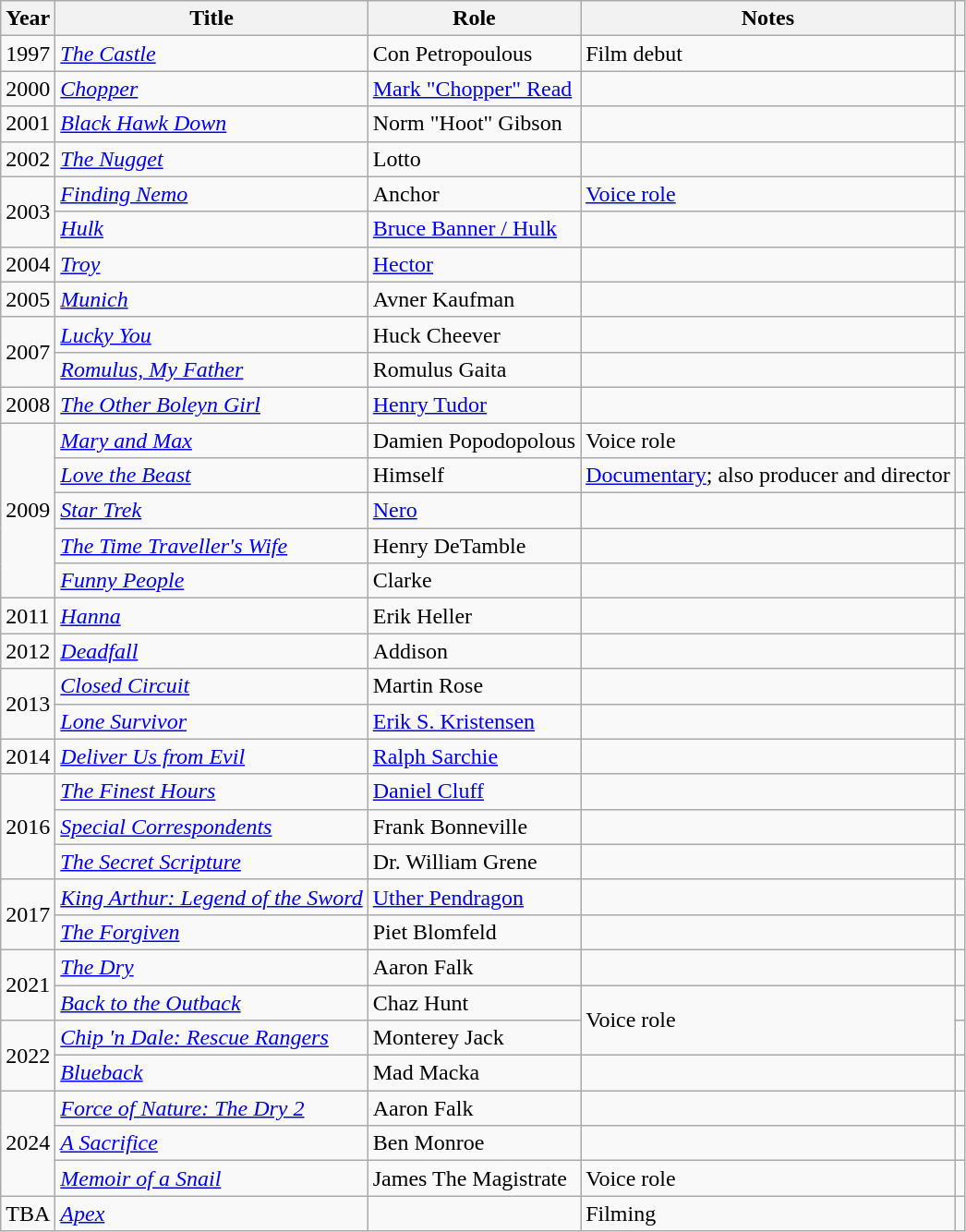<table class="wikitable sortable">
<tr>
<th>Year</th>
<th>Title</th>
<th>Role</th>
<th class="unsortable">Notes</th>
<th></th>
</tr>
<tr>
<td>1997</td>
<td><em><a href='#'>The Castle</a></em></td>
<td>Con Petropoulous</td>
<td>Film debut</td>
<td></td>
</tr>
<tr>
<td>2000</td>
<td><em><a href='#'>Chopper</a></em></td>
<td><a href='#'>Mark "Chopper" Read</a></td>
<td></td>
<td></td>
</tr>
<tr>
<td>2001</td>
<td><em><a href='#'>Black Hawk Down</a></em></td>
<td>Norm "Hoot" Gibson</td>
<td></td>
<td></td>
</tr>
<tr>
<td>2002</td>
<td><em><a href='#'>The Nugget</a></em></td>
<td>Lotto</td>
<td></td>
<td></td>
</tr>
<tr>
<td rowspan=2>2003</td>
<td><em><a href='#'>Finding Nemo</a></em></td>
<td>Anchor</td>
<td><a href='#'>Voice role</a></td>
<td></td>
</tr>
<tr>
<td><em><a href='#'>Hulk</a></em></td>
<td><a href='#'>Bruce Banner / Hulk</a></td>
<td></td>
<td></td>
</tr>
<tr>
<td>2004</td>
<td><em><a href='#'>Troy</a></em></td>
<td><a href='#'>Hector</a></td>
<td><small> </small></td>
<td></td>
</tr>
<tr>
<td>2005</td>
<td><em><a href='#'>Munich</a></em></td>
<td>Avner Kaufman</td>
<td></td>
<td></td>
</tr>
<tr>
<td rowspan=2>2007</td>
<td><em><a href='#'>Lucky You</a></em></td>
<td>Huck Cheever</td>
<td></td>
<td></td>
</tr>
<tr>
<td><em><a href='#'>Romulus, My Father</a></em></td>
<td>Romulus Gaita</td>
<td></td>
<td></td>
</tr>
<tr>
<td>2008</td>
<td><em><a href='#'>The Other Boleyn Girl</a></em></td>
<td><a href='#'>Henry Tudor</a></td>
<td></td>
<td></td>
</tr>
<tr>
<td rowspan=5>2009</td>
<td><em><a href='#'>Mary and Max</a></em></td>
<td>Damien Popodopolous</td>
<td>Voice role</td>
<td></td>
</tr>
<tr>
<td><em><a href='#'>Love the Beast</a></em></td>
<td>Himself</td>
<td><a href='#'>Documentary</a>; also producer and director</td>
<td></td>
</tr>
<tr>
<td><em><a href='#'>Star Trek</a></em></td>
<td><a href='#'>Nero</a></td>
<td></td>
<td></td>
</tr>
<tr>
<td><em><a href='#'>The Time Traveller's Wife</a></em></td>
<td>Henry DeTamble</td>
<td></td>
<td></td>
</tr>
<tr>
<td><em><a href='#'>Funny People</a></em></td>
<td>Clarke</td>
<td></td>
<td></td>
</tr>
<tr>
<td>2011</td>
<td><em><a href='#'>Hanna</a></em></td>
<td>Erik Heller</td>
<td></td>
<td></td>
</tr>
<tr>
<td>2012</td>
<td><em><a href='#'>Deadfall</a></em></td>
<td>Addison</td>
<td></td>
<td></td>
</tr>
<tr>
<td rowspan=2>2013</td>
<td><em><a href='#'>Closed Circuit</a></em></td>
<td>Martin Rose</td>
<td></td>
<td></td>
</tr>
<tr>
<td><em><a href='#'>Lone Survivor</a></em></td>
<td><a href='#'>Erik S. Kristensen</a></td>
<td></td>
<td></td>
</tr>
<tr>
<td>2014</td>
<td><em><a href='#'>Deliver Us from Evil</a></em></td>
<td><a href='#'>Ralph Sarchie</a></td>
<td></td>
<td></td>
</tr>
<tr>
<td rowspan=3>2016</td>
<td><em><a href='#'>The Finest Hours</a></em></td>
<td><a href='#'>Daniel Cluff</a></td>
<td></td>
<td></td>
</tr>
<tr>
<td><em><a href='#'>Special Correspondents</a></em></td>
<td>Frank Bonneville</td>
<td></td>
<td></td>
</tr>
<tr>
<td><em><a href='#'>The Secret Scripture</a></em></td>
<td>Dr. William Grene</td>
<td></td>
<td></td>
</tr>
<tr>
<td rowspan="2">2017</td>
<td><em><a href='#'>King Arthur: Legend of the Sword</a></em></td>
<td><a href='#'>Uther Pendragon</a></td>
<td></td>
<td></td>
</tr>
<tr>
<td><em><a href='#'>The Forgiven</a></em></td>
<td>Piet Blomfeld</td>
<td></td>
<td></td>
</tr>
<tr>
<td rowspan=2>2021</td>
<td><em><a href='#'>The Dry</a></em></td>
<td>Aaron Falk</td>
<td></td>
<td></td>
</tr>
<tr>
<td><em><a href='#'>Back to the Outback</a></em></td>
<td>Chaz Hunt</td>
<td rowspan="2">Voice role</td>
<td></td>
</tr>
<tr>
<td rowspan=2>2022</td>
<td><em><a href='#'>Chip 'n Dale: Rescue Rangers</a></em></td>
<td>Monterey Jack</td>
<td></td>
</tr>
<tr>
<td><em><a href='#'>Blueback</a></em></td>
<td>Mad Macka</td>
<td></td>
<td></td>
</tr>
<tr>
<td rowspan="3">2024</td>
<td><em><a href='#'>Force of Nature: The Dry 2</a></em></td>
<td>Aaron Falk</td>
<td></td>
<td></td>
</tr>
<tr>
<td><em><a href='#'>A Sacrifice</a></em></td>
<td>Ben Monroe</td>
<td></td>
<td></td>
</tr>
<tr>
<td><em><a href='#'>Memoir of a Snail</a></em></td>
<td>James The Magistrate</td>
<td>Voice role</td>
<td></td>
</tr>
<tr>
<td>TBA</td>
<td><em><a href='#'>Apex</a></em></td>
<td></td>
<td>Filming</td>
<td></td>
</tr>
</table>
